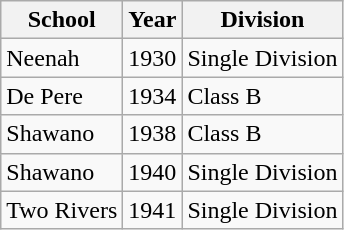<table class="wikitable">
<tr>
<th>School</th>
<th>Year</th>
<th>Division</th>
</tr>
<tr>
<td>Neenah</td>
<td>1930</td>
<td>Single Division</td>
</tr>
<tr>
<td>De Pere</td>
<td>1934</td>
<td>Class B</td>
</tr>
<tr>
<td>Shawano</td>
<td>1938</td>
<td>Class B</td>
</tr>
<tr>
<td>Shawano</td>
<td>1940</td>
<td>Single Division</td>
</tr>
<tr>
<td>Two Rivers</td>
<td>1941</td>
<td>Single Division</td>
</tr>
</table>
